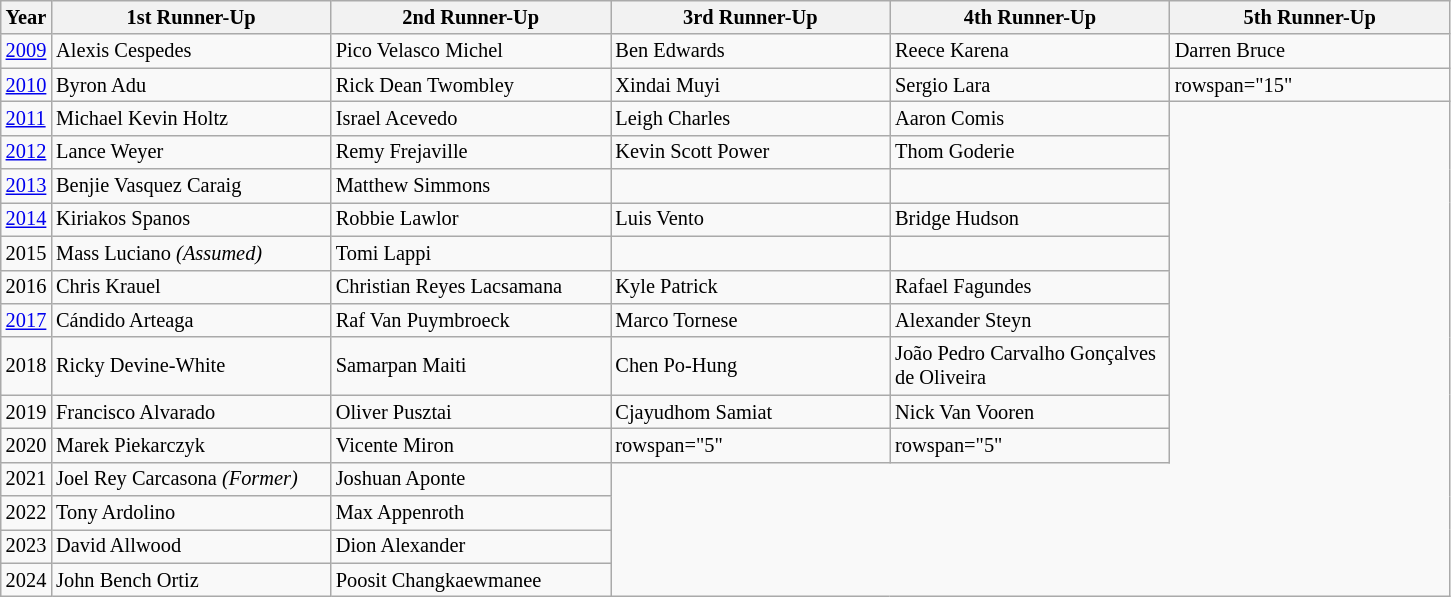<table class="wikitable sortable" style="font-size: 85%;">
<tr>
<th>Year</th>
<th width="180">1st Runner-Up</th>
<th width="180">2nd Runner-Up</th>
<th width="180">3rd Runner-Up</th>
<th width="180">4th Runner-Up</th>
<th width="180">5th Runner-Up</th>
</tr>
<tr>
<td><a href='#'>2009</a></td>
<td>Alexis Cespedes<br></td>
<td>Pico Velasco Michel<br></td>
<td>Ben Edwards<br></td>
<td>Reece Karena<br></td>
<td>Darren Bruce<br></td>
</tr>
<tr>
<td><a href='#'>2010</a></td>
<td>Byron Adu<br></td>
<td>Rick Dean Twombley<br></td>
<td>Xindai Muyi<br></td>
<td>Sergio Lara<br></td>
<td>rowspan="15" </td>
</tr>
<tr>
<td><a href='#'>2011</a></td>
<td>Michael Kevin Holtz<br></td>
<td>Israel Acevedo<br></td>
<td>Leigh Charles<br></td>
<td>Aaron Comis<br></td>
</tr>
<tr>
<td><a href='#'>2012</a></td>
<td>Lance Weyer<br></td>
<td>Remy Frejaville<br></td>
<td>Kevin Scott Power<br></td>
<td>Thom Goderie<br></td>
</tr>
<tr>
<td><a href='#'>2013</a></td>
<td>Benjie Vasquez Caraig<br></td>
<td>Matthew Simmons<br></td>
<td></td>
<td></td>
</tr>
<tr>
<td><a href='#'>2014</a></td>
<td>Kiriakos Spanos<br></td>
<td>Robbie Lawlor<br></td>
<td>Luis Vento<br></td>
<td>Bridge Hudson<br></td>
</tr>
<tr>
<td>2015</td>
<td>Mass Luciano <em>(Assumed)</em><br></td>
<td>Tomi Lappi<br></td>
<td></td>
<td></td>
</tr>
<tr>
<td>2016</td>
<td>Chris Krauel<br></td>
<td>Christian Reyes Lacsamana<br></td>
<td>Kyle Patrick<br></td>
<td>Rafael Fagundes<br></td>
</tr>
<tr>
<td><a href='#'>2017</a></td>
<td>Cándido Arteaga<br></td>
<td>Raf Van Puymbroeck<br></td>
<td>Marco Tornese<br></td>
<td>Alexander Steyn<br></td>
</tr>
<tr>
<td>2018</td>
<td>Ricky Devine-White<br></td>
<td>Samarpan Maiti<br></td>
<td>Chen Po-Hung<br></td>
<td>João Pedro Carvalho Gonçalves de Oliveira<br></td>
</tr>
<tr>
<td>2019</td>
<td>Francisco Alvarado<br></td>
<td>Oliver Pusztai<br></td>
<td>Cjayudhom Samiat<br></td>
<td>Nick Van Vooren<br></td>
</tr>
<tr>
<td>2020</td>
<td>Marek Piekarczyk<br></td>
<td>Vicente Miron<br></td>
<td>rowspan="5" </td>
<td>rowspan="5" </td>
</tr>
<tr>
<td>2021</td>
<td>Joel Rey Carcasona <em>(Former)</em><br></td>
<td>Joshuan Aponte<br></td>
</tr>
<tr>
<td>2022</td>
<td>Tony Ardolino<br></td>
<td>Max Appenroth<br></td>
</tr>
<tr>
<td>2023</td>
<td>David Allwood <br></td>
<td>Dion Alexander<br></td>
</tr>
<tr>
<td>2024</td>
<td>John Bench Ortiz<br></td>
<td>Poosit Changkaewmanee<br></td>
</tr>
</table>
